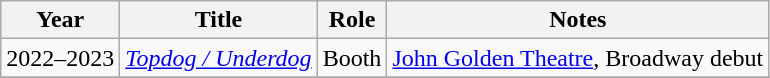<table class="wikitable">
<tr>
<th>Year</th>
<th>Title</th>
<th>Role</th>
<th>Notes</th>
</tr>
<tr>
<td>2022–2023</td>
<td><em><a href='#'>Topdog / Underdog</a></em></td>
<td>Booth</td>
<td><a href='#'>John Golden Theatre</a>, Broadway debut</td>
</tr>
<tr>
</tr>
</table>
